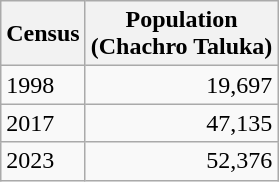<table class="wikitable sortable">
<tr>
<th>Census</th>
<th>Population<br> (Chachro Taluka)</th>
</tr>
<tr>
<td>1998</td>
<td style="text-align:right">19,697</td>
</tr>
<tr>
<td>2017</td>
<td style="text-align:right">47,135</td>
</tr>
<tr>
<td>2023</td>
<td style="text-align:right">52,376</td>
</tr>
</table>
